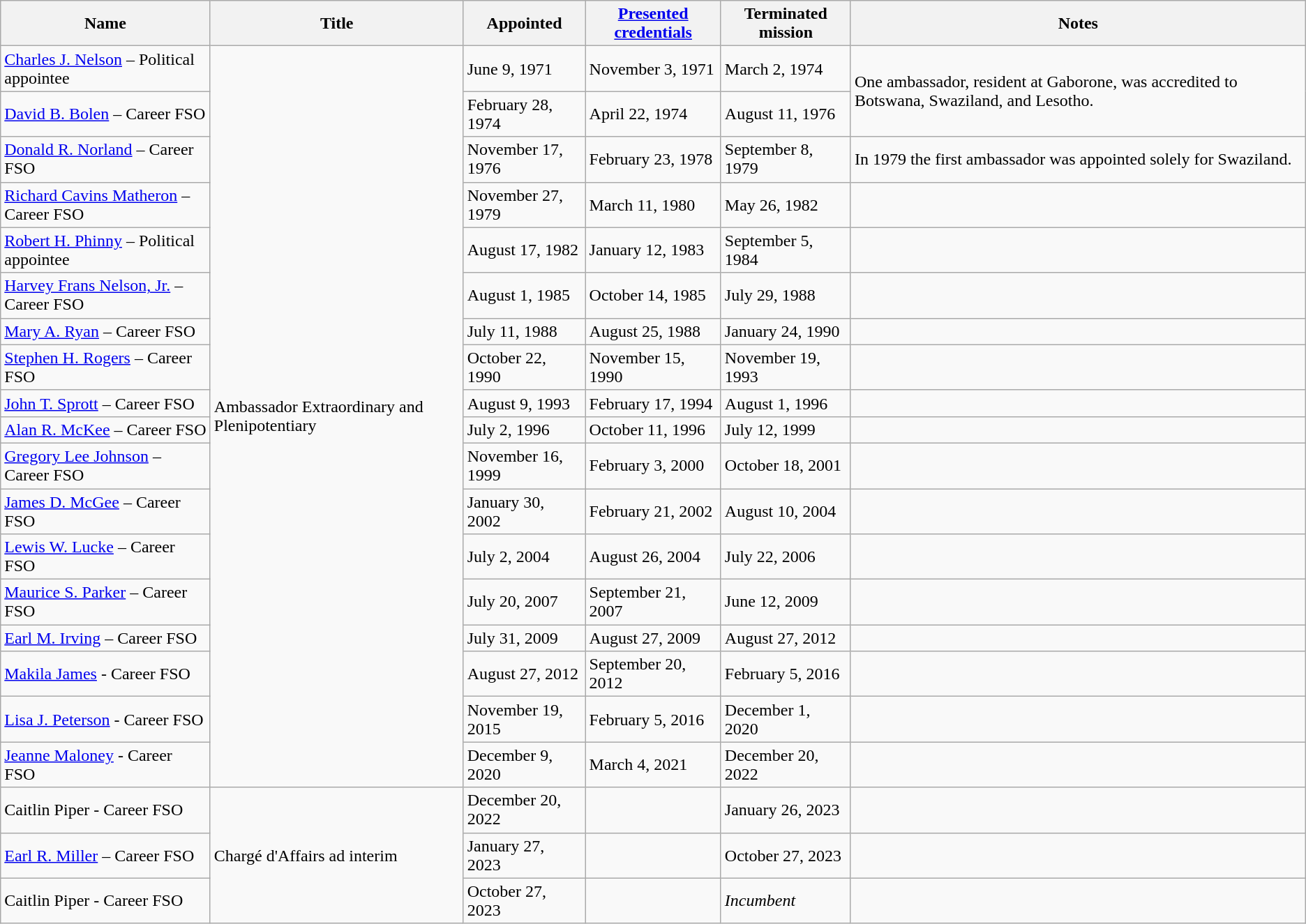<table class="wikitable">
<tr>
<th>Name</th>
<th>Title</th>
<th>Appointed</th>
<th><a href='#'>Presented credentials</a></th>
<th>Terminated mission</th>
<th>Notes</th>
</tr>
<tr>
<td><a href='#'>Charles J. Nelson</a> – Political appointee</td>
<td rowspan="18">Ambassador Extraordinary and Plenipotentiary</td>
<td>June 9, 1971</td>
<td>November 3, 1971</td>
<td>March 2, 1974</td>
<td rowspan="2">One ambassador, resident at Gaborone, was accredited to Botswana, Swaziland, and Lesotho.</td>
</tr>
<tr>
<td><a href='#'>David B. Bolen</a> – Career FSO</td>
<td>February 28, 1974</td>
<td>April 22, 1974</td>
<td>August 11, 1976</td>
</tr>
<tr>
<td><a href='#'>Donald R. Norland</a> – Career FSO</td>
<td>November 17, 1976</td>
<td>February 23, 1978</td>
<td>September 8, 1979</td>
<td>In 1979 the first ambassador was appointed solely for Swaziland.</td>
</tr>
<tr>
<td><a href='#'>Richard Cavins Matheron</a> – Career FSO</td>
<td>November 27, 1979</td>
<td>March 11, 1980</td>
<td>May 26, 1982</td>
<td></td>
</tr>
<tr>
<td><a href='#'>Robert H. Phinny</a> – Political appointee</td>
<td>August 17, 1982</td>
<td>January 12, 1983</td>
<td>September 5, 1984</td>
<td></td>
</tr>
<tr>
<td><a href='#'>Harvey Frans Nelson, Jr.</a> – Career FSO</td>
<td>August 1, 1985</td>
<td>October 14, 1985</td>
<td>July 29, 1988</td>
<td></td>
</tr>
<tr>
<td><a href='#'>Mary A. Ryan</a> – Career FSO</td>
<td>July 11, 1988</td>
<td>August 25, 1988</td>
<td>January 24, 1990</td>
<td></td>
</tr>
<tr>
<td><a href='#'>Stephen H. Rogers</a> – Career FSO</td>
<td>October 22, 1990</td>
<td>November 15, 1990</td>
<td>November 19, 1993</td>
<td></td>
</tr>
<tr>
<td><a href='#'>John T. Sprott</a> – Career FSO</td>
<td>August 9, 1993</td>
<td>February 17, 1994</td>
<td>August 1, 1996</td>
<td></td>
</tr>
<tr>
<td><a href='#'>Alan R. McKee</a> – Career FSO</td>
<td>July 2, 1996</td>
<td>October 11, 1996</td>
<td>July 12, 1999</td>
<td></td>
</tr>
<tr>
<td><a href='#'>Gregory Lee Johnson</a> – Career FSO</td>
<td>November 16, 1999</td>
<td>February 3, 2000</td>
<td>October 18, 2001</td>
<td></td>
</tr>
<tr>
<td><a href='#'>James D. McGee</a> – Career FSO</td>
<td>January 30, 2002</td>
<td>February 21, 2002</td>
<td>August 10, 2004</td>
<td></td>
</tr>
<tr>
<td><a href='#'>Lewis W. Lucke</a> – Career FSO</td>
<td>July 2, 2004</td>
<td>August 26, 2004</td>
<td>July 22, 2006</td>
<td></td>
</tr>
<tr>
<td><a href='#'>Maurice S. Parker</a> – Career FSO</td>
<td>July 20, 2007</td>
<td>September 21, 2007</td>
<td>June 12, 2009</td>
<td></td>
</tr>
<tr>
<td><a href='#'>Earl M. Irving</a> – Career FSO</td>
<td>July 31, 2009</td>
<td>August 27, 2009</td>
<td>August 27, 2012</td>
<td></td>
</tr>
<tr>
<td><a href='#'>Makila James</a> - Career FSO</td>
<td>August 27, 2012</td>
<td>September 20, 2012</td>
<td>February 5, 2016</td>
<td></td>
</tr>
<tr>
<td><a href='#'>Lisa J. Peterson</a> - Career FSO</td>
<td>November 19, 2015</td>
<td>February 5, 2016</td>
<td>December 1, 2020</td>
<td></td>
</tr>
<tr>
<td><a href='#'>Jeanne Maloney</a> - Career FSO</td>
<td>December 9, 2020</td>
<td>March 4, 2021</td>
<td>December 20, 2022</td>
<td></td>
</tr>
<tr>
<td>Caitlin Piper - Career FSO</td>
<td rowspan="3">Chargé d'Affairs ad interim</td>
<td>December 20, 2022</td>
<td></td>
<td>January 26, 2023</td>
<td></td>
</tr>
<tr>
<td><a href='#'>Earl R. Miller</a> – Career FSO</td>
<td>January 27, 2023</td>
<td></td>
<td>October 27, 2023</td>
<td></td>
</tr>
<tr>
<td>Caitlin Piper - Career FSO</td>
<td>October 27, 2023</td>
<td></td>
<td><em>Incumbent</em></td>
<td></td>
</tr>
</table>
